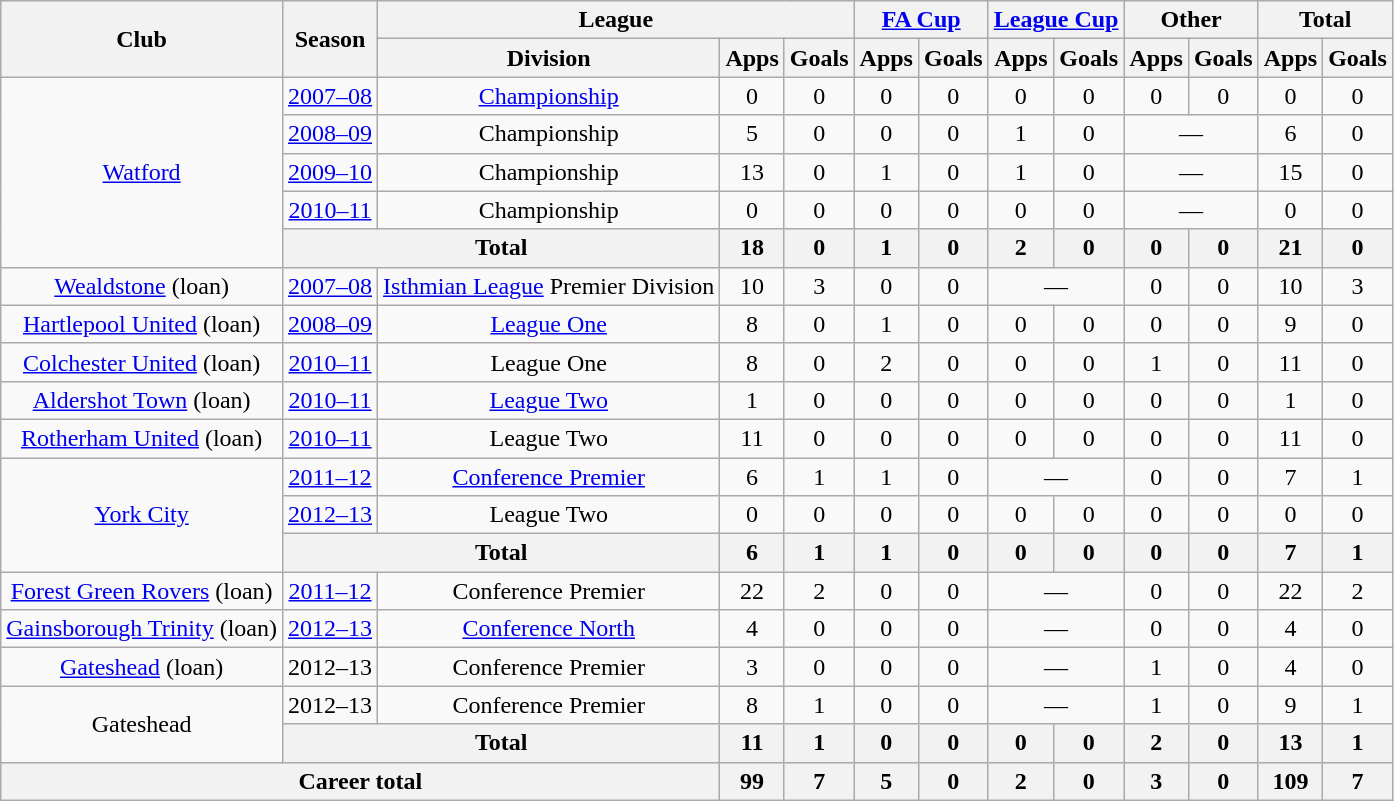<table class="wikitable" style="text-align:center">
<tr>
<th rowspan="2">Club</th>
<th rowspan="2">Season</th>
<th colspan="3">League</th>
<th colspan="2"><a href='#'>FA Cup</a></th>
<th colspan="2"><a href='#'>League Cup</a></th>
<th colspan="2">Other</th>
<th colspan="2">Total</th>
</tr>
<tr>
<th>Division</th>
<th>Apps</th>
<th>Goals</th>
<th>Apps</th>
<th>Goals</th>
<th>Apps</th>
<th>Goals</th>
<th>Apps</th>
<th>Goals</th>
<th>Apps</th>
<th>Goals</th>
</tr>
<tr>
<td rowspan="5"><a href='#'>Watford</a></td>
<td><a href='#'>2007–08</a></td>
<td><a href='#'>Championship</a></td>
<td>0</td>
<td>0</td>
<td>0</td>
<td>0</td>
<td>0</td>
<td>0</td>
<td>0</td>
<td>0</td>
<td>0</td>
<td>0</td>
</tr>
<tr>
<td><a href='#'>2008–09</a></td>
<td>Championship</td>
<td>5</td>
<td>0</td>
<td>0</td>
<td>0</td>
<td>1</td>
<td>0</td>
<td colspan="2">—</td>
<td>6</td>
<td>0</td>
</tr>
<tr>
<td><a href='#'>2009–10</a></td>
<td>Championship</td>
<td>13</td>
<td>0</td>
<td>1</td>
<td>0</td>
<td>1</td>
<td>0</td>
<td colspan="2">—</td>
<td>15</td>
<td>0</td>
</tr>
<tr>
<td><a href='#'>2010–11</a></td>
<td>Championship</td>
<td>0</td>
<td>0</td>
<td>0</td>
<td>0</td>
<td>0</td>
<td>0</td>
<td colspan="2">—</td>
<td>0</td>
<td>0</td>
</tr>
<tr>
<th colspan="2">Total</th>
<th>18</th>
<th>0</th>
<th>1</th>
<th>0</th>
<th>2</th>
<th>0</th>
<th>0</th>
<th>0</th>
<th>21</th>
<th>0</th>
</tr>
<tr>
<td><a href='#'>Wealdstone</a> (loan)</td>
<td><a href='#'>2007–08</a></td>
<td><a href='#'>Isthmian League</a> Premier Division</td>
<td>10</td>
<td>3</td>
<td>0</td>
<td>0</td>
<td colspan="2">—</td>
<td>0</td>
<td>0</td>
<td>10</td>
<td>3</td>
</tr>
<tr>
<td><a href='#'>Hartlepool United</a> (loan)</td>
<td><a href='#'>2008–09</a></td>
<td><a href='#'>League One</a></td>
<td>8</td>
<td>0</td>
<td>1</td>
<td>0</td>
<td>0</td>
<td>0</td>
<td>0</td>
<td>0</td>
<td>9</td>
<td>0</td>
</tr>
<tr>
<td><a href='#'>Colchester United</a> (loan)</td>
<td><a href='#'>2010–11</a></td>
<td>League One</td>
<td>8</td>
<td>0</td>
<td>2</td>
<td>0</td>
<td>0</td>
<td>0</td>
<td>1</td>
<td>0</td>
<td>11</td>
<td>0</td>
</tr>
<tr>
<td><a href='#'>Aldershot Town</a> (loan)</td>
<td><a href='#'>2010–11</a></td>
<td><a href='#'>League Two</a></td>
<td>1</td>
<td>0</td>
<td>0</td>
<td>0</td>
<td>0</td>
<td>0</td>
<td>0</td>
<td>0</td>
<td>1</td>
<td>0</td>
</tr>
<tr>
<td><a href='#'>Rotherham United</a> (loan)</td>
<td><a href='#'>2010–11</a></td>
<td>League Two</td>
<td>11</td>
<td>0</td>
<td>0</td>
<td>0</td>
<td>0</td>
<td>0</td>
<td>0</td>
<td>0</td>
<td>11</td>
<td>0</td>
</tr>
<tr>
<td rowspan="3"><a href='#'>York City</a></td>
<td><a href='#'>2011–12</a></td>
<td><a href='#'>Conference Premier</a></td>
<td>6</td>
<td>1</td>
<td>1</td>
<td>0</td>
<td colspan="2">—</td>
<td>0</td>
<td>0</td>
<td>7</td>
<td>1</td>
</tr>
<tr>
<td><a href='#'>2012–13</a></td>
<td>League Two</td>
<td>0</td>
<td>0</td>
<td>0</td>
<td>0</td>
<td>0</td>
<td>0</td>
<td>0</td>
<td>0</td>
<td>0</td>
<td>0</td>
</tr>
<tr>
<th colspan="2">Total</th>
<th>6</th>
<th>1</th>
<th>1</th>
<th>0</th>
<th>0</th>
<th>0</th>
<th>0</th>
<th>0</th>
<th>7</th>
<th>1</th>
</tr>
<tr>
<td><a href='#'>Forest Green Rovers</a> (loan)</td>
<td><a href='#'>2011–12</a></td>
<td>Conference Premier</td>
<td>22</td>
<td>2</td>
<td>0</td>
<td>0</td>
<td colspan="2">—</td>
<td>0</td>
<td>0</td>
<td>22</td>
<td>2</td>
</tr>
<tr>
<td><a href='#'>Gainsborough Trinity</a> (loan)</td>
<td><a href='#'>2012–13</a></td>
<td><a href='#'>Conference North</a></td>
<td>4</td>
<td>0</td>
<td>0</td>
<td>0</td>
<td colspan="2">—</td>
<td>0</td>
<td>0</td>
<td>4</td>
<td>0</td>
</tr>
<tr>
<td><a href='#'>Gateshead</a> (loan)</td>
<td>2012–13</td>
<td>Conference Premier</td>
<td>3</td>
<td>0</td>
<td>0</td>
<td>0</td>
<td colspan="2">—</td>
<td>1</td>
<td>0</td>
<td>4</td>
<td>0</td>
</tr>
<tr>
<td rowspan="2">Gateshead</td>
<td>2012–13</td>
<td>Conference Premier</td>
<td>8</td>
<td>1</td>
<td>0</td>
<td>0</td>
<td colspan="2">—</td>
<td>1</td>
<td>0</td>
<td>9</td>
<td>1</td>
</tr>
<tr>
<th colspan="2">Total</th>
<th>11</th>
<th>1</th>
<th>0</th>
<th>0</th>
<th>0</th>
<th>0</th>
<th>2</th>
<th>0</th>
<th>13</th>
<th>1</th>
</tr>
<tr>
<th colspan="3">Career total</th>
<th>99</th>
<th>7</th>
<th>5</th>
<th>0</th>
<th>2</th>
<th>0</th>
<th>3</th>
<th>0</th>
<th>109</th>
<th>7</th>
</tr>
</table>
